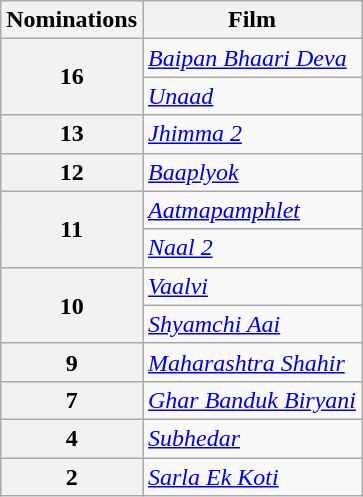<table class="wikitable" style="display:inline-table;">
<tr>
<th>Nominations</th>
<th>Film</th>
</tr>
<tr>
<th rowspan="2">16</th>
<td><em><a href='#'>Baipan Bhaari Deva</a></em></td>
</tr>
<tr>
<td><em><a href='#'>Unaad</a></em></td>
</tr>
<tr>
<th>13</th>
<td><em><a href='#'>Jhimma 2</a></em></td>
</tr>
<tr>
<th>12</th>
<td><em><a href='#'>Baaplyok</a></em></td>
</tr>
<tr>
<th rowspan="2">11</th>
<td><em><a href='#'>Aatmapamphlet</a></em></td>
</tr>
<tr>
<td><em><a href='#'>Naal 2</a></em></td>
</tr>
<tr>
<th rowspan="2">10</th>
<td><em><a href='#'>Vaalvi</a></em></td>
</tr>
<tr>
<td><em><a href='#'>Shyamchi Aai</a></em></td>
</tr>
<tr>
<th>9</th>
<td><em><a href='#'>Maharashtra Shahir</a></em></td>
</tr>
<tr>
<th>7</th>
<td><em><a href='#'>Ghar Banduk Biryani</a></em></td>
</tr>
<tr>
<th>4</th>
<td><em><a href='#'>Subhedar</a></em></td>
</tr>
<tr>
<th>2</th>
<td><em><a href='#'>Sarla Ek Koti</a></em></td>
</tr>
</table>
